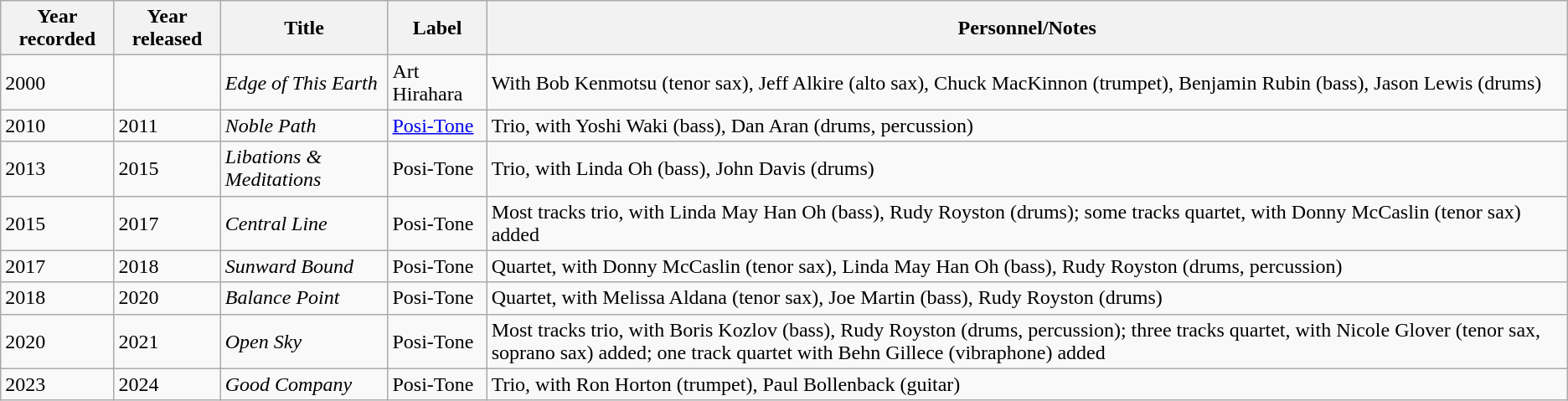<table class="wikitable sortable">
<tr>
<th>Year recorded</th>
<th>Year released</th>
<th>Title</th>
<th>Label</th>
<th>Personnel/Notes</th>
</tr>
<tr>
<td>2000</td>
<td></td>
<td><em>Edge of This Earth</em></td>
<td>Art Hirahara</td>
<td>With Bob Kenmotsu (tenor sax), Jeff Alkire (alto sax), Chuck MacKinnon (trumpet), Benjamin Rubin (bass), Jason Lewis (drums)</td>
</tr>
<tr>
<td>2010</td>
<td>2011</td>
<td><em>Noble Path</em></td>
<td><a href='#'>Posi-Tone</a></td>
<td>Trio, with Yoshi Waki (bass), Dan Aran (drums, percussion)</td>
</tr>
<tr>
<td>2013</td>
<td>2015</td>
<td><em>Libations & Meditations</em></td>
<td>Posi-Tone</td>
<td>Trio, with Linda Oh (bass), John Davis (drums)</td>
</tr>
<tr>
<td>2015</td>
<td>2017</td>
<td><em>Central Line</em></td>
<td>Posi-Tone</td>
<td>Most tracks trio, with Linda May Han Oh (bass), Rudy Royston (drums); some tracks quartet, with Donny McCaslin (tenor sax) added</td>
</tr>
<tr>
<td>2017</td>
<td>2018</td>
<td><em>Sunward Bound</em></td>
<td>Posi-Tone</td>
<td>Quartet, with Donny McCaslin (tenor sax), Linda May Han Oh (bass), Rudy Royston (drums, percussion)</td>
</tr>
<tr>
<td>2018</td>
<td>2020</td>
<td><em>Balance Point</em></td>
<td>Posi-Tone</td>
<td>Quartet, with Melissa Aldana (tenor sax), Joe Martin (bass), Rudy Royston (drums)</td>
</tr>
<tr>
<td>2020</td>
<td>2021</td>
<td><em>Open Sky</em></td>
<td>Posi-Tone</td>
<td>Most tracks trio, with Boris Kozlov (bass), Rudy Royston (drums, percussion); three tracks quartet, with Nicole Glover (tenor sax, soprano sax) added; one track quartet with Behn Gillece (vibraphone) added</td>
</tr>
<tr>
<td>2023</td>
<td>2024</td>
<td><em>Good Company</em></td>
<td>Posi-Tone</td>
<td>Trio, with Ron Horton (trumpet), Paul Bollenback (guitar)</td>
</tr>
</table>
